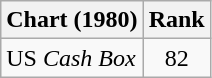<table class="wikitable">
<tr>
<th>Chart (1980)</th>
<th>Rank</th>
</tr>
<tr>
<td>US <em>Cash Box</em></td>
<td style="text-align:center;">82</td>
</tr>
</table>
